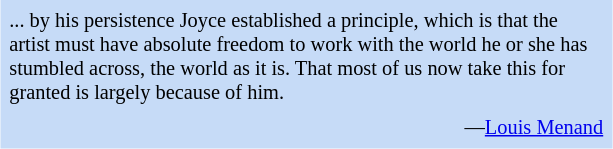<table class="toccolours" style="float: right; margin-left: 1em; margin-right: 2em; font-size: 85%; background:#c6dbf7; color:black; width:30em; max-width: 40%;" cellspacing="5">
<tr>
<td style="text-align: left;">... by his persistence Joyce established a principle, which is that the artist must have absolute freedom to work with the world he or she has stumbled across, the world as it is. That most of us now take this for granted is largely because of him.</td>
</tr>
<tr>
<td style="text-align: right;">—<a href='#'>Louis Menand</a></td>
</tr>
</table>
